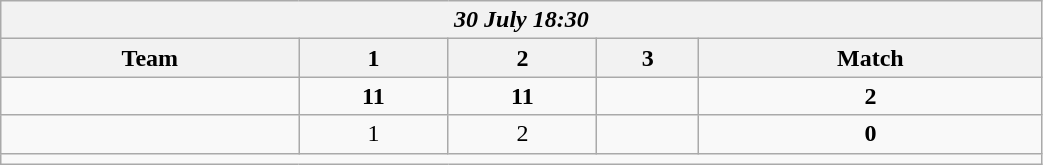<table class=wikitable style="text-align:center; width: 55%">
<tr>
<th colspan=10><em>30 July 18:30</em></th>
</tr>
<tr>
<th>Team</th>
<th>1</th>
<th>2</th>
<th>3</th>
<th>Match</th>
</tr>
<tr>
<td align=left><strong><br></strong></td>
<td><strong>11</strong></td>
<td><strong>11</strong></td>
<td></td>
<td><strong>2</strong></td>
</tr>
<tr>
<td align=left><br></td>
<td>1</td>
<td>2</td>
<td></td>
<td><strong>0</strong></td>
</tr>
<tr>
<td colspan=10></td>
</tr>
</table>
